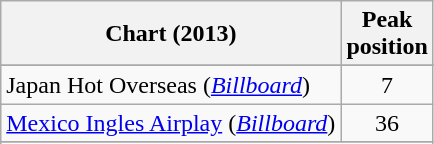<table class="wikitable sortable">
<tr>
<th>Chart (2013)</th>
<th>Peak<br>position</th>
</tr>
<tr>
</tr>
<tr>
</tr>
<tr>
</tr>
<tr>
</tr>
<tr>
</tr>
<tr>
</tr>
<tr>
</tr>
<tr>
<td>Japan Hot Overseas (<em><a href='#'>Billboard</a></em>)</td>
<td align="center">7</td>
</tr>
<tr>
<td><a href='#'>Mexico Ingles Airplay</a> (<em><a href='#'>Billboard</a></em>)</td>
<td align="center">36</td>
</tr>
<tr>
</tr>
<tr>
</tr>
<tr>
</tr>
<tr>
</tr>
</table>
